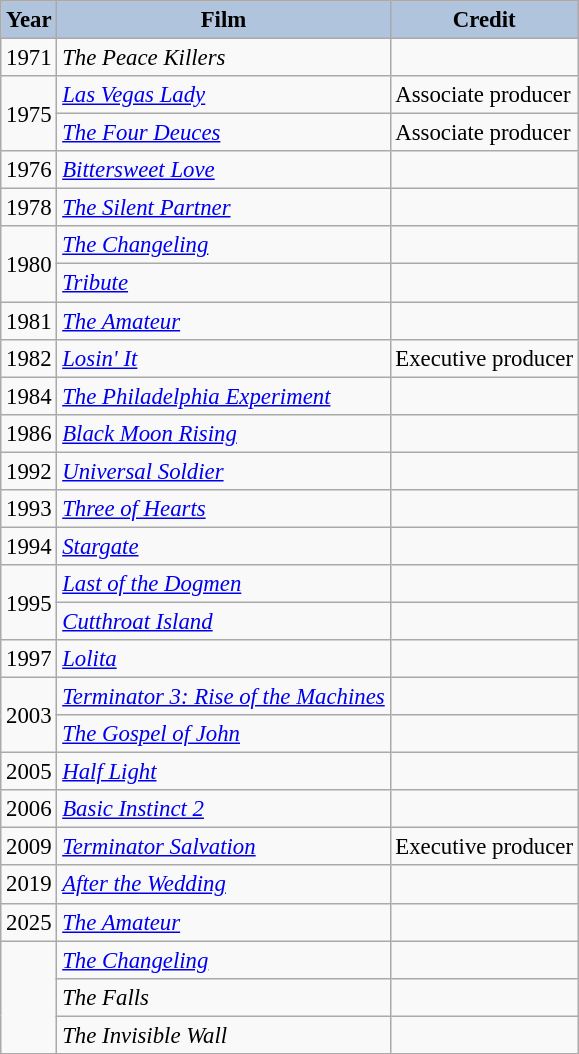<table class="wikitable" style="font-size:95%;">
<tr>
<th style="background:#B0C4DE;">Year</th>
<th style="background:#B0C4DE;">Film</th>
<th style="background:#B0C4DE;">Credit</th>
</tr>
<tr>
<td>1971</td>
<td><em>The Peace Killers</em></td>
<td></td>
</tr>
<tr>
<td rowspan=2>1975</td>
<td><em><a href='#'>Las Vegas Lady</a></em></td>
<td>Associate producer</td>
</tr>
<tr>
<td><em><a href='#'>The Four Deuces</a></em></td>
<td>Associate producer</td>
</tr>
<tr>
<td>1976</td>
<td><em><a href='#'>Bittersweet Love</a></em></td>
<td></td>
</tr>
<tr>
<td>1978</td>
<td><em><a href='#'>The Silent Partner</a></em></td>
<td></td>
</tr>
<tr>
<td rowspan=2>1980</td>
<td><em><a href='#'>The Changeling</a></em></td>
<td></td>
</tr>
<tr>
<td><em><a href='#'>Tribute</a></em></td>
<td></td>
</tr>
<tr>
<td>1981</td>
<td><em><a href='#'>The Amateur</a></em></td>
<td></td>
</tr>
<tr>
<td>1982</td>
<td><em><a href='#'>Losin' It</a></em></td>
<td>Executive producer</td>
</tr>
<tr>
<td>1984</td>
<td><em><a href='#'>The Philadelphia Experiment</a></em></td>
<td></td>
</tr>
<tr>
<td>1986</td>
<td><em><a href='#'>Black Moon Rising</a></em></td>
<td></td>
</tr>
<tr>
<td>1992</td>
<td><em><a href='#'>Universal Soldier</a></em></td>
<td></td>
</tr>
<tr>
<td>1993</td>
<td><em><a href='#'>Three of Hearts</a></em></td>
<td></td>
</tr>
<tr>
<td>1994</td>
<td><em><a href='#'>Stargate</a></em></td>
<td></td>
</tr>
<tr>
<td rowspan=2>1995</td>
<td><em><a href='#'>Last of the Dogmen</a></em></td>
<td></td>
</tr>
<tr>
<td><em><a href='#'>Cutthroat Island</a></em></td>
<td></td>
</tr>
<tr>
<td>1997</td>
<td><em><a href='#'>Lolita</a></em></td>
<td></td>
</tr>
<tr>
<td rowspan=2>2003</td>
<td><em><a href='#'>Terminator 3: Rise of the Machines</a></em></td>
<td></td>
</tr>
<tr>
<td><em><a href='#'>The Gospel of John</a></em></td>
<td></td>
</tr>
<tr>
<td>2005</td>
<td><em><a href='#'>Half Light</a></em></td>
<td></td>
</tr>
<tr>
<td>2006</td>
<td><em><a href='#'>Basic Instinct 2</a></em></td>
<td></td>
</tr>
<tr>
<td>2009</td>
<td><em><a href='#'>Terminator Salvation</a></em></td>
<td>Executive producer</td>
</tr>
<tr>
<td>2019</td>
<td><em><a href='#'>After the Wedding</a></em></td>
<td></td>
</tr>
<tr>
<td>2025</td>
<td><em><a href='#'>The Amateur</a></em></td>
<td></td>
</tr>
<tr>
<td rowspan=3 style="text-align:center;"></td>
<td><em><a href='#'>The Changeling</a></em></td>
<td></td>
</tr>
<tr>
<td><em>The Falls</em></td>
<td></td>
</tr>
<tr>
<td><em>The Invisible Wall</em></td>
<td></td>
</tr>
</table>
